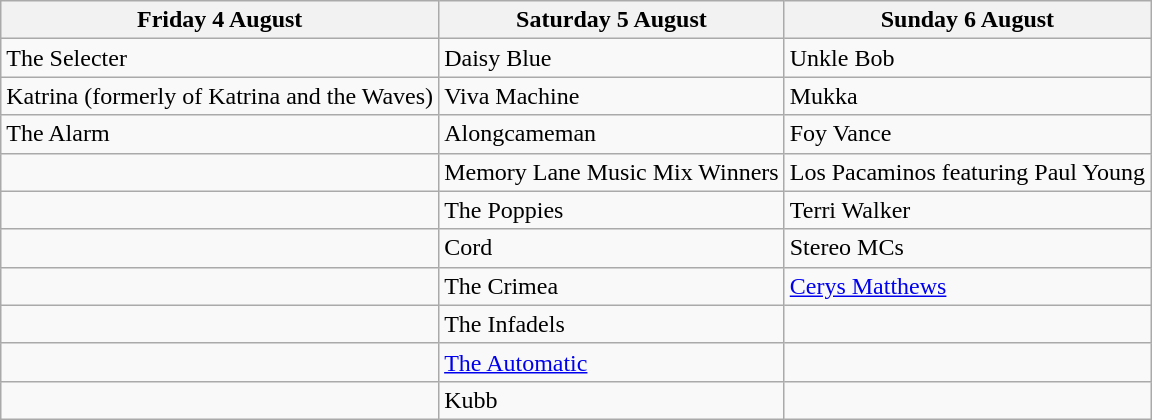<table class="wikitable">
<tr>
<th>Friday 4 August</th>
<th>Saturday 5 August</th>
<th>Sunday 6 August</th>
</tr>
<tr>
<td>The Selecter</td>
<td>Daisy Blue</td>
<td>Unkle Bob</td>
</tr>
<tr>
<td>Katrina (formerly of Katrina and the Waves)</td>
<td>Viva Machine</td>
<td>Mukka</td>
</tr>
<tr>
<td>The Alarm</td>
<td>Alongcameman</td>
<td>Foy Vance</td>
</tr>
<tr>
<td></td>
<td>Memory Lane Music Mix Winners</td>
<td>Los Pacaminos featuring Paul Young</td>
</tr>
<tr>
<td></td>
<td>The Poppies</td>
<td>Terri Walker</td>
</tr>
<tr>
<td></td>
<td>Cord</td>
<td>Stereo MCs</td>
</tr>
<tr>
<td></td>
<td>The Crimea</td>
<td><a href='#'>Cerys Matthews</a></td>
</tr>
<tr>
<td></td>
<td>The Infadels</td>
<td></td>
</tr>
<tr>
<td></td>
<td><a href='#'>The Automatic</a></td>
<td></td>
</tr>
<tr>
<td></td>
<td>Kubb</td>
<td></td>
</tr>
</table>
